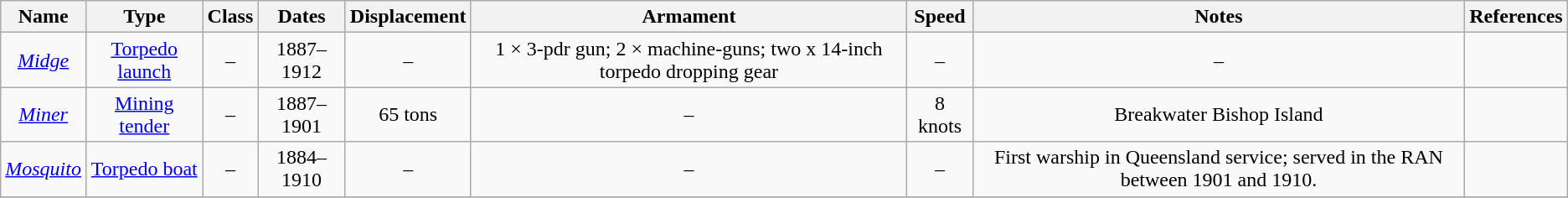<table class="wikitable" style="text-align: center">
<tr>
<th>Name</th>
<th>Type</th>
<th>Class</th>
<th>Dates</th>
<th>Displacement</th>
<th>Armament</th>
<th>Speed</th>
<th>Notes</th>
<th>References</th>
</tr>
<tr>
<td><a href='#'><em>Midge</em></a></td>
<td><a href='#'>Torpedo launch</a></td>
<td>–</td>
<td>1887–1912</td>
<td>–</td>
<td>1 × 3-pdr gun; 2 × machine-guns; two x 14-inch torpedo dropping gear</td>
<td>–</td>
<td>–</td>
<td></td>
</tr>
<tr>
<td><a href='#'><em>Miner</em></a></td>
<td><a href='#'>Mining tender</a></td>
<td>–</td>
<td>1887–1901</td>
<td>65 tons</td>
<td>–</td>
<td>8 knots</td>
<td>Breakwater Bishop Island</td>
<td></td>
</tr>
<tr>
<td><a href='#'><em>Mosquito</em></a></td>
<td><a href='#'>Torpedo boat</a></td>
<td>–</td>
<td>1884–1910</td>
<td>–</td>
<td>–</td>
<td>–</td>
<td>First warship in Queensland service; served in the RAN between 1901 and 1910.</td>
<td></td>
</tr>
<tr>
</tr>
</table>
